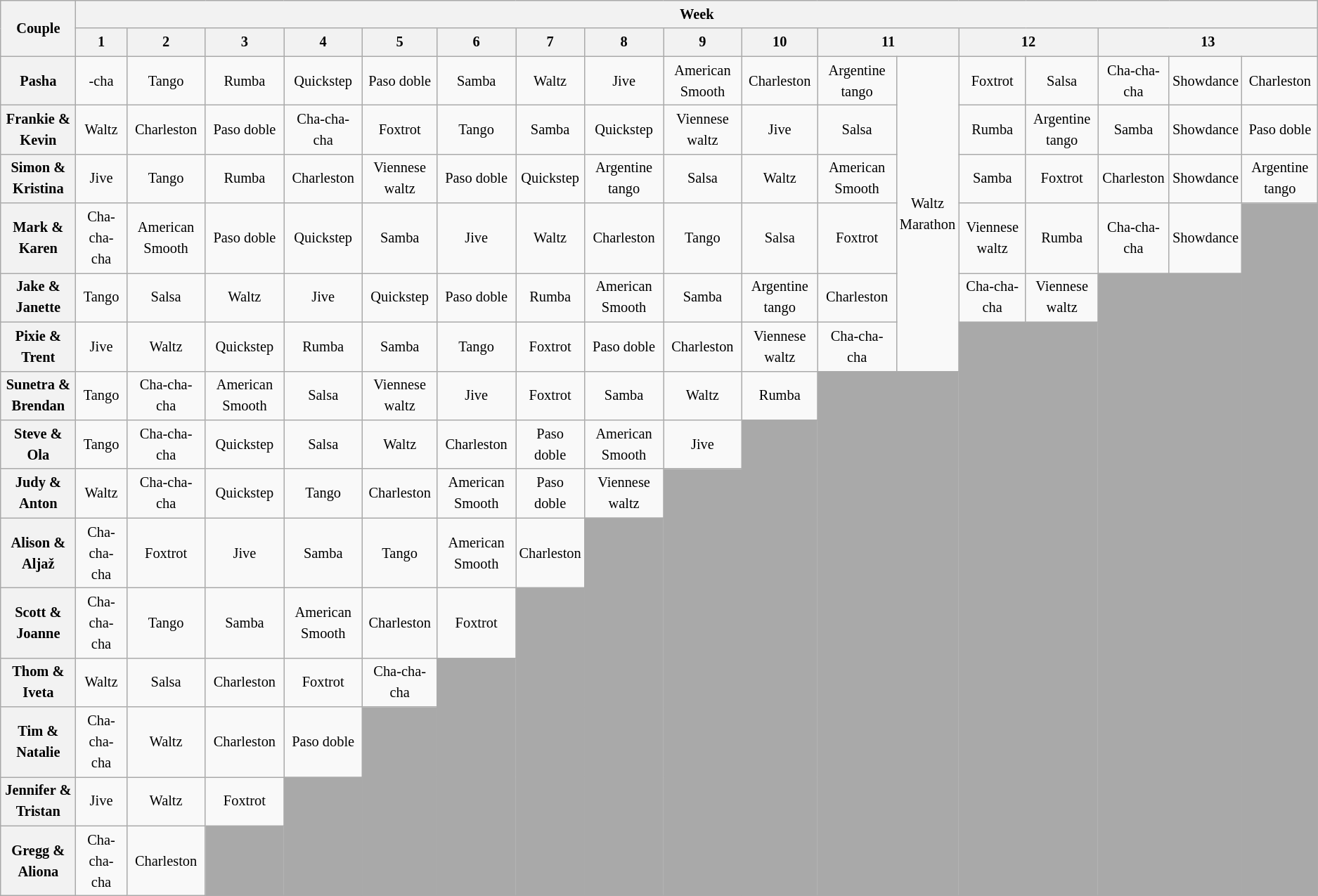<table class="wikitable unsortable" style="text-align:center; font-size:85%; line-height:20px">
<tr>
<th rowspan="2">Couple</th>
<th colspan="17">Week</th>
</tr>
<tr>
<th scope="col">1</th>
<th scope="col">2</th>
<th scope="col">3</th>
<th scope="col">4</th>
<th scope="col">5</th>
<th scope="col">6</th>
<th scope="col">7</th>
<th scope="col">8</th>
<th scope="col">9</th>
<th scope="col">10</th>
<th scope="col" colspan="2">11</th>
<th scope="col" colspan="2">12</th>
<th scope="col" colspan="3">13</th>
</tr>
<tr>
<th scope="row"> Pasha</th>
<td>-cha</td>
<td>Tango</td>
<td>Rumba</td>
<td>Quickstep</td>
<td>Paso doble</td>
<td>Samba</td>
<td>Waltz</td>
<td>Jive</td>
<td>American Smooth</td>
<td>Charleston</td>
<td>Argentine tango</td>
<td rowspan="6">Waltz<br>Marathon</td>
<td>Foxtrot</td>
<td>Salsa</td>
<td>Cha-cha-cha</td>
<td>Showdance</td>
<td>Charleston</td>
</tr>
<tr>
<th scope="row">Frankie & Kevin</th>
<td>Waltz</td>
<td>Charleston</td>
<td>Paso doble</td>
<td>Cha-cha-cha</td>
<td>Foxtrot</td>
<td>Tango</td>
<td>Samba</td>
<td>Quickstep</td>
<td>Viennese waltz</td>
<td>Jive</td>
<td>Salsa</td>
<td>Rumba</td>
<td>Argentine tango</td>
<td>Samba</td>
<td>Showdance</td>
<td>Paso doble</td>
</tr>
<tr>
<th scope="row">Simon & Kristina</th>
<td>Jive</td>
<td>Tango</td>
<td>Rumba</td>
<td>Charleston</td>
<td>Viennese waltz</td>
<td>Paso doble</td>
<td>Quickstep</td>
<td>Argentine tango</td>
<td>Salsa</td>
<td>Waltz</td>
<td>American Smooth</td>
<td>Samba</td>
<td>Foxtrot</td>
<td>Charleston</td>
<td>Showdance</td>
<td>Argentine tango</td>
</tr>
<tr>
<th scope="row">Mark & Karen</th>
<td>Cha-cha-cha</td>
<td>American Smooth</td>
<td>Paso doble</td>
<td>Quickstep</td>
<td>Samba</td>
<td>Jive</td>
<td>Waltz</td>
<td>Charleston</td>
<td>Tango</td>
<td>Salsa</td>
<td>Foxtrot</td>
<td>Viennese waltz</td>
<td>Rumba</td>
<td>Cha-cha-cha</td>
<td>Showdance</td>
<td rowspan="12" bgcolor="darkgrey"></td>
</tr>
<tr>
<th scope="row">Jake & Janette</th>
<td>Tango</td>
<td>Salsa</td>
<td>Waltz</td>
<td>Jive</td>
<td>Quickstep</td>
<td>Paso doble</td>
<td>Rumba</td>
<td>American Smooth</td>
<td>Samba</td>
<td>Argentine tango</td>
<td>Charleston</td>
<td>Cha-cha-cha</td>
<td>Viennese waltz</td>
<td colspan="2" rowspan="11" bgcolor="darkgrey"></td>
</tr>
<tr>
<th scope="row">Pixie & Trent</th>
<td>Jive</td>
<td>Waltz</td>
<td>Quickstep</td>
<td>Rumba</td>
<td>Samba</td>
<td>Tango</td>
<td>Foxtrot</td>
<td>Paso doble</td>
<td>Charleston</td>
<td>Viennese waltz</td>
<td>Cha-cha-cha</td>
<td colspan="2" rowspan="10" bgcolor="darkgrey"></td>
</tr>
<tr>
<th scope="row">Sunetra & Brendan</th>
<td>Tango</td>
<td>Cha-cha-cha</td>
<td>American Smooth</td>
<td>Salsa</td>
<td>Viennese waltz</td>
<td>Jive</td>
<td>Foxtrot</td>
<td>Samba</td>
<td>Waltz</td>
<td>Rumba</td>
<td colspan="2" rowspan="9" bgcolor="darkgrey"></td>
</tr>
<tr>
<th scope="row">Steve & Ola</th>
<td>Tango</td>
<td>Cha-cha-cha</td>
<td>Quickstep</td>
<td>Salsa</td>
<td>Waltz</td>
<td>Charleston</td>
<td>Paso doble</td>
<td>American Smooth</td>
<td>Jive</td>
<td rowspan="8" bgcolor="darkgrey"></td>
</tr>
<tr>
<th scope="row">Judy & Anton</th>
<td>Waltz</td>
<td>Cha-cha-cha</td>
<td>Quickstep</td>
<td>Tango</td>
<td>Charleston</td>
<td>American Smooth</td>
<td>Paso doble</td>
<td>Viennese waltz</td>
<td rowspan="7" bgcolor="darkgrey"></td>
</tr>
<tr>
<th scope="row">Alison & Aljaž</th>
<td>Cha-cha-cha</td>
<td>Foxtrot</td>
<td>Jive</td>
<td>Samba</td>
<td>Tango</td>
<td>American Smooth</td>
<td>Charleston</td>
<td rowspan="6" bgcolor="darkgrey"></td>
</tr>
<tr>
<th scope="row">Scott & Joanne</th>
<td>Cha-cha-cha</td>
<td>Tango</td>
<td>Samba</td>
<td>American Smooth</td>
<td>Charleston</td>
<td>Foxtrot</td>
<td rowspan="5" bgcolor="darkgrey"></td>
</tr>
<tr>
<th scope="row">Thom & Iveta</th>
<td>Waltz</td>
<td>Salsa</td>
<td>Charleston</td>
<td>Foxtrot</td>
<td>Cha-cha-cha</td>
<td rowspan="4" bgcolor="darkgrey"></td>
</tr>
<tr>
<th scope="row">Tim & Natalie</th>
<td>Cha-cha-cha</td>
<td>Waltz</td>
<td>Charleston</td>
<td>Paso doble</td>
<td rowspan="3" bgcolor="darkgrey"></td>
</tr>
<tr>
<th scope="row">Jennifer & Tristan</th>
<td>Jive</td>
<td>Waltz</td>
<td>Foxtrot</td>
<td rowspan="2" bgcolor="darkgrey"></td>
</tr>
<tr>
<th scope="row">Gregg & Aliona</th>
<td>Cha-cha-cha</td>
<td>Charleston</td>
<td bgcolor="darkgrey"></td>
</tr>
</table>
